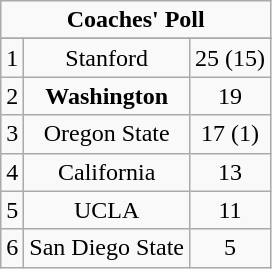<table class="wikitable" style="display: inline-table;">
<tr>
<td align="center" Colspan="3"><strong>Coaches' Poll</strong></td>
</tr>
<tr align="center">
</tr>
<tr align="center">
<td>1</td>
<td>Stanford</td>
<td>25 (15)</td>
</tr>
<tr align="center">
<td>2</td>
<td><strong>Washington</strong></td>
<td>19</td>
</tr>
<tr align="center">
<td>3</td>
<td>Oregon State</td>
<td>17 (1)</td>
</tr>
<tr align="center">
<td>4</td>
<td>California</td>
<td>13</td>
</tr>
<tr align="center">
<td>5</td>
<td>UCLA</td>
<td>11</td>
</tr>
<tr align="center">
<td>6</td>
<td>San Diego State</td>
<td>5</td>
</tr>
</table>
